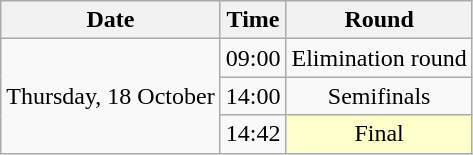<table class = "wikitable" style="text-align:center;">
<tr>
<th>Date</th>
<th>Time</th>
<th>Round</th>
</tr>
<tr>
<td rowspan=3>Thursday, 18 October</td>
<td>09:00</td>
<td>Elimination round</td>
</tr>
<tr>
<td>14:00</td>
<td>Semifinals</td>
</tr>
<tr>
<td>14:42</td>
<td bgcolor=ffffcc>Final</td>
</tr>
</table>
